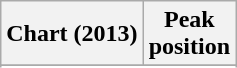<table class="wikitable">
<tr>
<th>Chart (2013)</th>
<th>Peak<br>position</th>
</tr>
<tr>
</tr>
<tr>
</tr>
</table>
